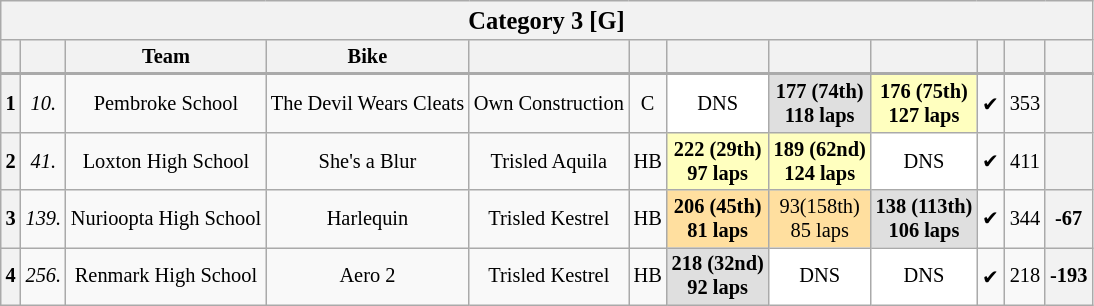<table class="wikitable collapsible collapsed" style="font-size: 85%; text-align:center">
<tr>
<th colspan="12" width="500"><big>Category 3 [G]</big></th>
</tr>
<tr>
<th valign="middle"></th>
<th valign="middle" "width="4"></th>
<th valign="middle">Team</th>
<th valign="middle">Bike</th>
<th valign="middle"></th>
<th valign="middle"></th>
<th><a href='#'></a><br></th>
<th><a href='#'></a><br></th>
<th><a href='#'></a><br></th>
<th><a href='#'></a><br></th>
<th valign="middle"></th>
<th valign="middle"></th>
</tr>
<tr>
</tr>
<tr style="border-top:2px solid #aaaaaa">
<th>1</th>
<td><em>10.</em></td>
<td>Pembroke School</td>
<td>The Devil Wears Cleats</td>
<td>Own Construction</td>
<td>C</td>
<td bgcolor="#FFFFFF">DNS</td>
<td bgcolor="#dfdfdf"><strong>177 (74th)<br>118 laps</strong></td>
<td bgcolor="#FFFFBF"><strong>176 (75th)<br> 127 laps</strong></td>
<td>✔</td>
<td>353</td>
<th></th>
</tr>
<tr>
<th>2</th>
<td><em>41.</em></td>
<td>Loxton High School</td>
<td>She's a Blur</td>
<td>Trisled Aquila</td>
<td>HB</td>
<td bgcolor="#FFFFBF"><strong>222 (29th)<br>97 laps</strong></td>
<td bgcolor="#FFFFBF"><strong>189 (62nd)<br>124 laps</strong></td>
<td bgcolor="#FFFFFF">DNS</td>
<td>✔</td>
<td>411</td>
<th></th>
</tr>
<tr>
<th>3</th>
<td><em>139.</em></td>
<td>Nurioopta High School</td>
<td>Harlequin</td>
<td>Trisled Kestrel</td>
<td>HB</td>
<td bgcolor="#ffdf9f"><strong>206 (45th)<br>81 laps</strong></td>
<td bgcolor="#ffdf9f">93(158th)<br>85 laps</td>
<td bgcolor="#dfdfdf"><strong>138 (113th)<br>106 laps</strong></td>
<td>✔</td>
<td>344</td>
<th>-67</th>
</tr>
<tr>
<th>4</th>
<td><em>256.</em></td>
<td>Renmark High School</td>
<td>Aero 2</td>
<td>Trisled Kestrel</td>
<td>HB</td>
<td bgcolor="#dfdfdf"><strong>218 (32nd)<br>92 laps</strong></td>
<td bgcolor="#FFFFFF">DNS</td>
<td bgcolor="#FFFFFF">DNS</td>
<td>✔</td>
<td>218</td>
<th>-193</th>
</tr>
</table>
